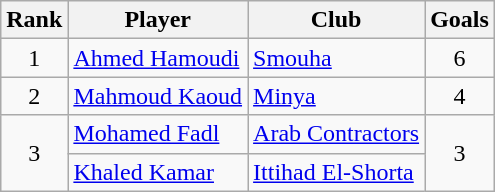<table class="wikitable sortable" style="text-align:center">
<tr>
<th>Rank</th>
<th>Player</th>
<th>Club</th>
<th>Goals</th>
</tr>
<tr>
<td rowspan="1">1</td>
<td align="left"> <a href='#'>Ahmed Hamoudi</a></td>
<td align="left"><a href='#'>Smouha</a></td>
<td rowspan="1">6</td>
</tr>
<tr>
<td rowspan="1">2</td>
<td align="left"> <a href='#'>Mahmoud Kaoud</a></td>
<td align="left"><a href='#'>Minya</a></td>
<td rowspan="1">4</td>
</tr>
<tr>
<td rowspan="2">3</td>
<td align="left"> <a href='#'>Mohamed Fadl</a></td>
<td align="left"><a href='#'>Arab Contractors</a></td>
<td rowspan="2">3</td>
</tr>
<tr>
<td align="left"> <a href='#'>Khaled Kamar</a></td>
<td align="left"><a href='#'>Ittihad El-Shorta</a></td>
</tr>
</table>
